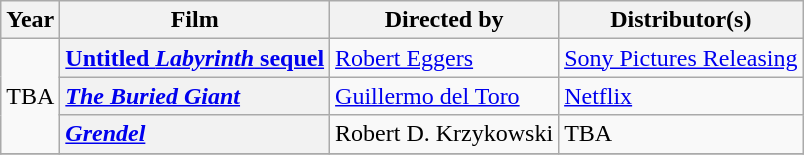<table class="wikitable sortable">
<tr>
<th>Year</th>
<th>Film</th>
<th>Directed by</th>
<th>Distributor(s)</th>
</tr>
<tr>
<td style="text-align:left" rowspan="3">TBA</td>
<th scope="row" style="text-align:left"><a href='#'>Untitled <em>Labyrinth</em> sequel</a></th>
<td><a href='#'>Robert Eggers</a></td>
<td><a href='#'>Sony Pictures Releasing</a></td>
</tr>
<tr>
<th scope="row" style="text-align:left"><em><a href='#'>The Buried Giant</a></em></th>
<td><a href='#'>Guillermo del Toro</a></td>
<td><a href='#'>Netflix</a></td>
</tr>
<tr>
<th scope="row" style="text-align:left"><em><a href='#'>Grendel</a></em></th>
<td>Robert D. Krzykowski</td>
<td>TBA</td>
</tr>
<tr>
</tr>
</table>
